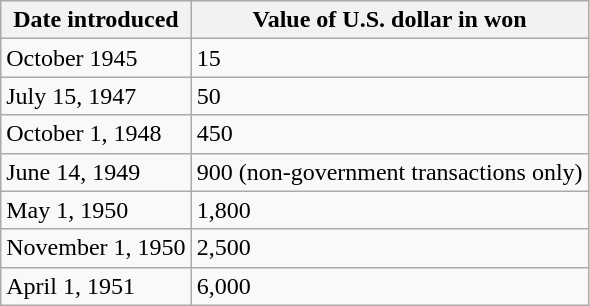<table class="wikitable">
<tr>
<th>Date introduced</th>
<th>Value of U.S. dollar in won</th>
</tr>
<tr>
<td>October 1945</td>
<td>15</td>
</tr>
<tr>
<td>July 15, 1947</td>
<td>50</td>
</tr>
<tr>
<td>October 1, 1948</td>
<td>450</td>
</tr>
<tr>
<td>June 14, 1949</td>
<td>900 (non-government transactions only)</td>
</tr>
<tr>
<td>May 1, 1950</td>
<td>1,800</td>
</tr>
<tr>
<td>November 1, 1950</td>
<td>2,500</td>
</tr>
<tr>
<td>April 1, 1951</td>
<td>6,000</td>
</tr>
</table>
